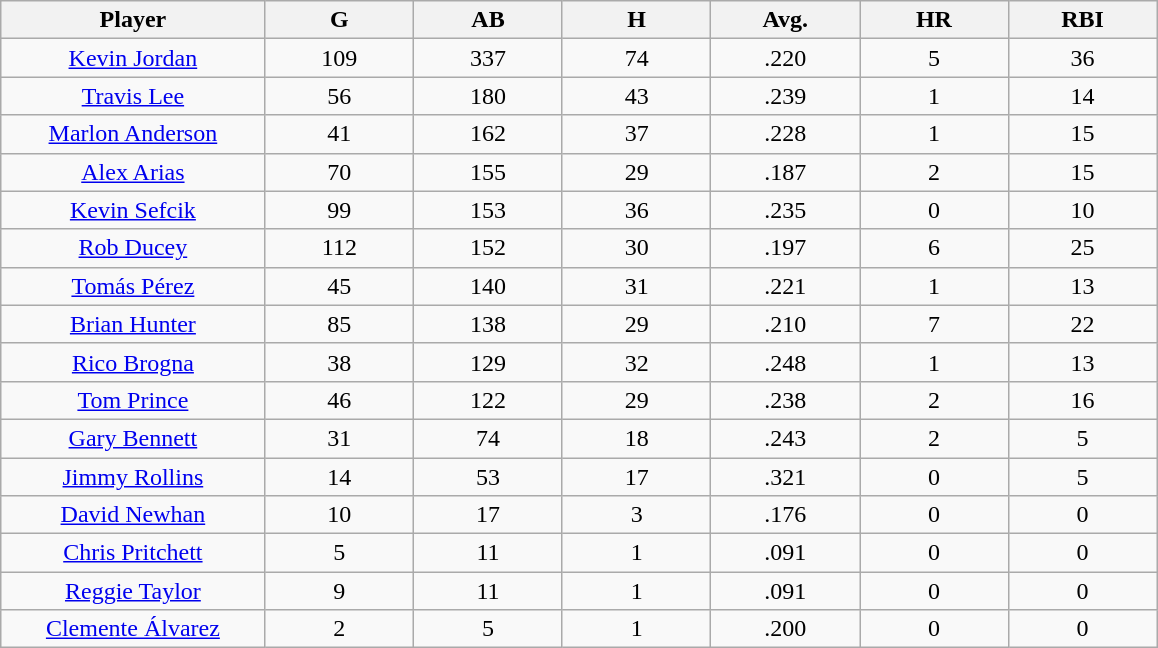<table class="wikitable sortable">
<tr>
<th bgcolor="#DDDDFF" width="16%">Player</th>
<th bgcolor="#DDDDFF" width="9%">G</th>
<th bgcolor="#DDDDFF" width="9%">AB</th>
<th bgcolor="#DDDDFF" width="9%">H</th>
<th bgcolor="#DDDDFF" width="9%">Avg.</th>
<th bgcolor="#DDDDFF" width="9%">HR</th>
<th bgcolor="#DDDDFF" width="9%">RBI</th>
</tr>
<tr align=center>
<td><a href='#'>Kevin Jordan</a></td>
<td>109</td>
<td>337</td>
<td>74</td>
<td>.220</td>
<td>5</td>
<td>36</td>
</tr>
<tr align=center>
<td><a href='#'>Travis Lee</a></td>
<td>56</td>
<td>180</td>
<td>43</td>
<td>.239</td>
<td>1</td>
<td>14</td>
</tr>
<tr align=center>
<td><a href='#'>Marlon Anderson</a></td>
<td>41</td>
<td>162</td>
<td>37</td>
<td>.228</td>
<td>1</td>
<td>15</td>
</tr>
<tr align=center>
<td><a href='#'>Alex Arias</a></td>
<td>70</td>
<td>155</td>
<td>29</td>
<td>.187</td>
<td>2</td>
<td>15</td>
</tr>
<tr align=center>
<td><a href='#'>Kevin Sefcik</a></td>
<td>99</td>
<td>153</td>
<td>36</td>
<td>.235</td>
<td>0</td>
<td>10</td>
</tr>
<tr align=center>
<td><a href='#'>Rob Ducey</a></td>
<td>112</td>
<td>152</td>
<td>30</td>
<td>.197</td>
<td>6</td>
<td>25</td>
</tr>
<tr align=center>
<td><a href='#'>Tomás Pérez</a></td>
<td>45</td>
<td>140</td>
<td>31</td>
<td>.221</td>
<td>1</td>
<td>13</td>
</tr>
<tr align=center>
<td><a href='#'>Brian Hunter</a></td>
<td>85</td>
<td>138</td>
<td>29</td>
<td>.210</td>
<td>7</td>
<td>22</td>
</tr>
<tr align=center>
<td><a href='#'>Rico Brogna</a></td>
<td>38</td>
<td>129</td>
<td>32</td>
<td>.248</td>
<td>1</td>
<td>13</td>
</tr>
<tr align=center>
<td><a href='#'>Tom Prince</a></td>
<td>46</td>
<td>122</td>
<td>29</td>
<td>.238</td>
<td>2</td>
<td>16</td>
</tr>
<tr align=center>
<td><a href='#'>Gary Bennett</a></td>
<td>31</td>
<td>74</td>
<td>18</td>
<td>.243</td>
<td>2</td>
<td>5</td>
</tr>
<tr align=center>
<td><a href='#'>Jimmy Rollins</a></td>
<td>14</td>
<td>53</td>
<td>17</td>
<td>.321</td>
<td>0</td>
<td>5</td>
</tr>
<tr align=center>
<td><a href='#'>David Newhan</a></td>
<td>10</td>
<td>17</td>
<td>3</td>
<td>.176</td>
<td>0</td>
<td>0</td>
</tr>
<tr align=center>
<td><a href='#'>Chris Pritchett</a></td>
<td>5</td>
<td>11</td>
<td>1</td>
<td>.091</td>
<td>0</td>
<td>0</td>
</tr>
<tr align=center>
<td><a href='#'>Reggie Taylor</a></td>
<td>9</td>
<td>11</td>
<td>1</td>
<td>.091</td>
<td>0</td>
<td>0</td>
</tr>
<tr align=center>
<td><a href='#'>Clemente Álvarez</a></td>
<td>2</td>
<td>5</td>
<td>1</td>
<td>.200</td>
<td>0</td>
<td>0</td>
</tr>
</table>
